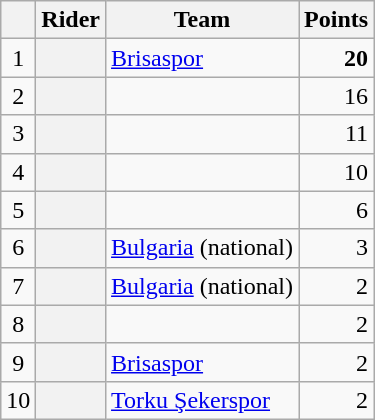<table class="wikitable plainrowheaders">
<tr>
<th></th>
<th>Rider</th>
<th>Team</th>
<th>Points</th>
</tr>
<tr>
<td style="text-align:center;">1</td>
<th scope="row"> </th>
<td><a href='#'>Brisaspor</a></td>
<td style="text-align:right;"><strong>20</strong></td>
</tr>
<tr>
<td style="text-align:center;">2</td>
<th scope="row"></th>
<td></td>
<td style="text-align:right;">16</td>
</tr>
<tr>
<td style="text-align:center;">3</td>
<th scope="row"></th>
<td></td>
<td style="text-align:right;">11</td>
</tr>
<tr>
<td style="text-align:center;">4</td>
<th scope="row"></th>
<td></td>
<td style="text-align:right;">10</td>
</tr>
<tr>
<td style="text-align:center;">5</td>
<th scope="row"> </th>
<td></td>
<td style="text-align:right;">6</td>
</tr>
<tr>
<td style="text-align:center;">6</td>
<th scope="row"></th>
<td><a href='#'>Bulgaria</a>  (national)</td>
<td style="text-align:right;">3</td>
</tr>
<tr>
<td style="text-align:center;">7</td>
<th scope="row"></th>
<td><a href='#'>Bulgaria</a>  (national)</td>
<td style="text-align:right;">2</td>
</tr>
<tr>
<td style="text-align:center;">8</td>
<th scope="row"></th>
<td></td>
<td style="text-align:right;">2</td>
</tr>
<tr>
<td style="text-align:center;">9</td>
<th scope="row"></th>
<td><a href='#'>Brisaspor</a></td>
<td style="text-align:right;">2</td>
</tr>
<tr>
<td style="text-align:center;">10</td>
<th scope="row"></th>
<td><a href='#'>Torku Şekerspor</a></td>
<td style="text-align:right;">2</td>
</tr>
</table>
